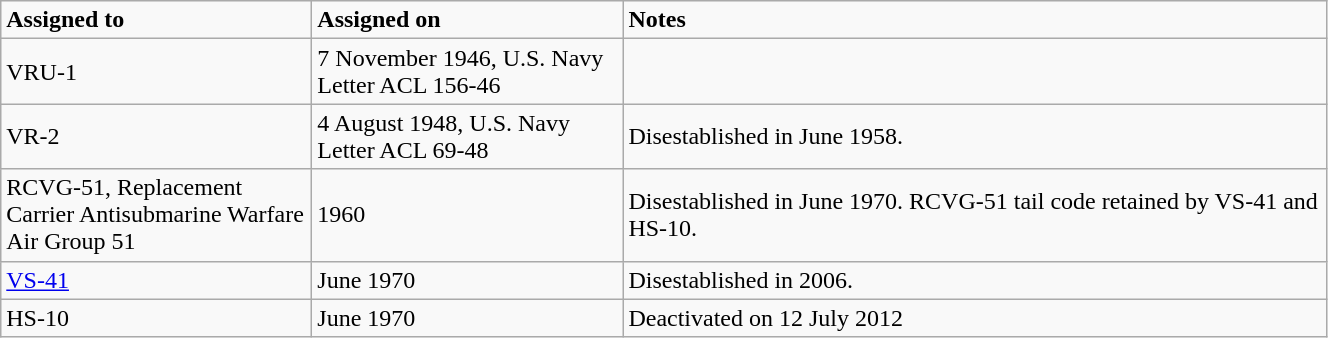<table class="wikitable" style="width: 70%;">
<tr>
<td style="width: 200px;"><strong>Assigned to</strong></td>
<td style="width: 200px;"><strong>Assigned on</strong></td>
<td><strong>Notes</strong></td>
</tr>
<tr>
<td>VRU-1</td>
<td>7 November 1946, U.S. Navy Letter ACL 156-46</td>
<td></td>
</tr>
<tr>
<td>VR-2</td>
<td>4 August 1948, U.S. Navy Letter ACL 69-48</td>
<td>Disestablished in June 1958.</td>
</tr>
<tr>
<td>RCVG-51, Replacement Carrier Antisubmarine Warfare Air Group 51</td>
<td>1960</td>
<td>Disestablished in June 1970. RCVG-51 tail code retained by VS-41 and HS-10.</td>
</tr>
<tr>
<td><a href='#'>VS-41</a></td>
<td>June 1970</td>
<td>Disestablished in 2006.</td>
</tr>
<tr>
<td>HS-10</td>
<td>June 1970</td>
<td>Deactivated on 12 July 2012</td>
</tr>
</table>
